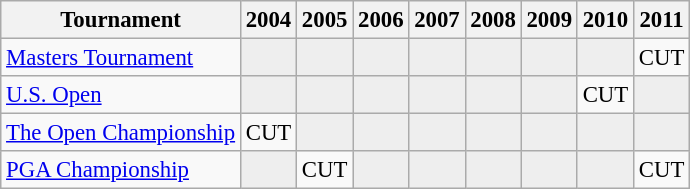<table class="wikitable" style="font-size:95%;text-align:center;">
<tr>
<th>Tournament</th>
<th>2004</th>
<th>2005</th>
<th>2006</th>
<th>2007</th>
<th>2008</th>
<th>2009</th>
<th>2010</th>
<th>2011</th>
</tr>
<tr>
<td align=left><a href='#'>Masters Tournament</a></td>
<td style="background:#eeeeee;"></td>
<td style="background:#eeeeee;"></td>
<td style="background:#eeeeee;"></td>
<td style="background:#eeeeee;"></td>
<td style="background:#eeeeee;"></td>
<td style="background:#eeeeee;"></td>
<td style="background:#eeeeee;"></td>
<td>CUT</td>
</tr>
<tr>
<td align=left><a href='#'>U.S. Open</a></td>
<td style="background:#eeeeee;"></td>
<td style="background:#eeeeee;"></td>
<td style="background:#eeeeee;"></td>
<td style="background:#eeeeee;"></td>
<td style="background:#eeeeee;"></td>
<td style="background:#eeeeee;"></td>
<td>CUT</td>
<td style="background:#eeeeee;"></td>
</tr>
<tr>
<td align=left><a href='#'>The Open Championship</a></td>
<td>CUT</td>
<td style="background:#eeeeee;"></td>
<td style="background:#eeeeee;"></td>
<td style="background:#eeeeee;"></td>
<td style="background:#eeeeee;"></td>
<td style="background:#eeeeee;"></td>
<td style="background:#eeeeee;"></td>
<td style="background:#eeeeee;"></td>
</tr>
<tr>
<td align=left><a href='#'>PGA Championship</a></td>
<td style="background:#eeeeee;"></td>
<td>CUT</td>
<td style="background:#eeeeee;"></td>
<td style="background:#eeeeee;"></td>
<td style="background:#eeeeee;"></td>
<td style="background:#eeeeee;"></td>
<td style="background:#eeeeee;"></td>
<td>CUT</td>
</tr>
</table>
